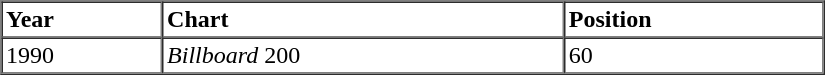<table border=1 cellspacing=0 cellpadding=2 width="550px">
<tr>
<th align="left">Year</th>
<th align="left">Chart</th>
<th align="left">Position</th>
</tr>
<tr>
<td align="left">1990</td>
<td align="left"><em>Billboard</em> 200</td>
<td align="left">60</td>
</tr>
</table>
